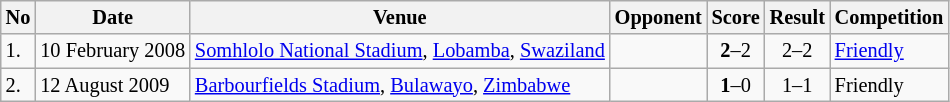<table class="wikitable" style="font-size:85%;">
<tr>
<th>No</th>
<th>Date</th>
<th>Venue</th>
<th>Opponent</th>
<th>Score</th>
<th>Result</th>
<th>Competition</th>
</tr>
<tr>
<td>1.</td>
<td>10 February 2008</td>
<td><a href='#'>Somhlolo National Stadium</a>, <a href='#'>Lobamba</a>, <a href='#'>Swaziland</a></td>
<td></td>
<td align=center><strong>2</strong>–2</td>
<td align=center>2–2</td>
<td><a href='#'>Friendly</a></td>
</tr>
<tr>
<td>2.</td>
<td>12 August 2009</td>
<td><a href='#'>Barbourfields Stadium</a>, <a href='#'>Bulawayo</a>, <a href='#'>Zimbabwe</a></td>
<td></td>
<td align=center><strong>1</strong>–0</td>
<td align=center>1–1</td>
<td>Friendly</td>
</tr>
</table>
